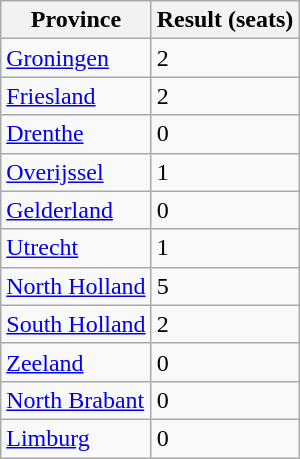<table class="wikitable">
<tr>
<th>Province</th>
<th>Result (seats)</th>
</tr>
<tr>
<td><a href='#'>Groningen</a></td>
<td>2</td>
</tr>
<tr>
<td><a href='#'>Friesland</a></td>
<td>2</td>
</tr>
<tr>
<td><a href='#'>Drenthe</a></td>
<td>0</td>
</tr>
<tr>
<td><a href='#'>Overijssel</a></td>
<td>1</td>
</tr>
<tr>
<td><a href='#'>Gelderland</a></td>
<td>0</td>
</tr>
<tr>
<td><a href='#'>Utrecht</a></td>
<td>1</td>
</tr>
<tr>
<td><a href='#'>North Holland</a></td>
<td>5</td>
</tr>
<tr>
<td><a href='#'>South Holland</a></td>
<td>2</td>
</tr>
<tr>
<td><a href='#'>Zeeland</a></td>
<td>0</td>
</tr>
<tr>
<td><a href='#'>North Brabant</a></td>
<td>0</td>
</tr>
<tr>
<td><a href='#'>Limburg</a></td>
<td>0</td>
</tr>
</table>
